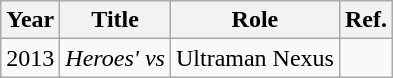<table class="wikitable">
<tr>
<th>Year</th>
<th>Title</th>
<th>Role</th>
<th>Ref.</th>
</tr>
<tr>
<td>2013</td>
<td><em>Heroes' vs</em></td>
<td>Ultraman Nexus</td>
<td></td>
</tr>
</table>
